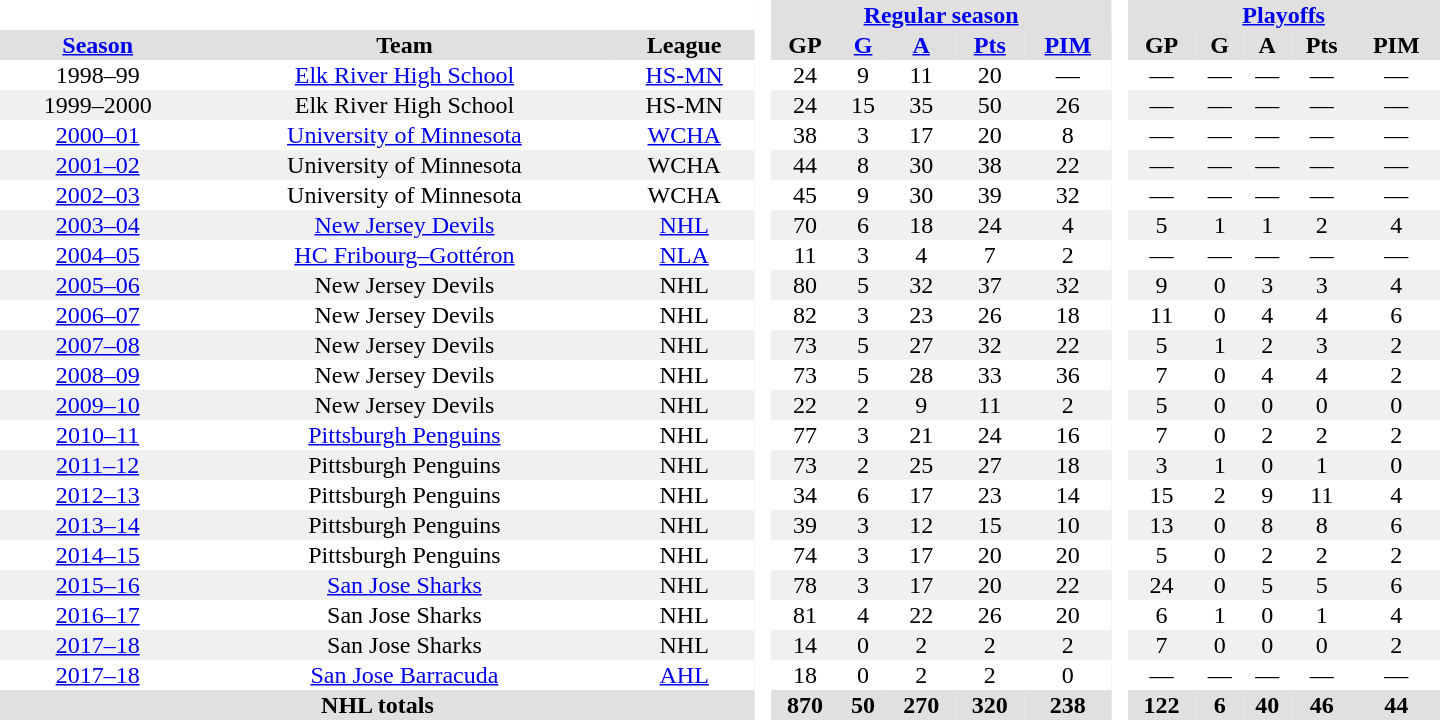<table border="0" cellpadding="1" cellspacing="0" style="text-align:center; width:60em;">
<tr style="background:#e0e0e0;">
<th colspan="3"  bgcolor="#ffffff"> </th>
<th rowspan="99" bgcolor="#ffffff"> </th>
<th colspan="5"><a href='#'>Regular season</a></th>
<th rowspan="99" bgcolor="#ffffff"> </th>
<th colspan="5"><a href='#'>Playoffs</a></th>
</tr>
<tr style="background:#e0e0e0;">
<th><a href='#'>Season</a></th>
<th>Team</th>
<th>League</th>
<th>GP</th>
<th><a href='#'>G</a></th>
<th><a href='#'>A</a></th>
<th><a href='#'>Pts</a></th>
<th><a href='#'>PIM</a></th>
<th>GP</th>
<th>G</th>
<th>A</th>
<th>Pts</th>
<th>PIM</th>
</tr>
<tr>
<td>1998–99</td>
<td><a href='#'>Elk River High School</a></td>
<td><a href='#'>HS-MN</a></td>
<td>24</td>
<td>9</td>
<td>11</td>
<td>20</td>
<td>—</td>
<td>—</td>
<td>—</td>
<td>—</td>
<td>—</td>
<td>—</td>
</tr>
<tr bgcolor="#f0f0f0">
<td>1999–2000</td>
<td>Elk River High School</td>
<td>HS-MN</td>
<td>24</td>
<td>15</td>
<td>35</td>
<td>50</td>
<td>26</td>
<td>—</td>
<td>—</td>
<td>—</td>
<td>—</td>
<td>—</td>
</tr>
<tr>
<td><a href='#'>2000–01</a></td>
<td><a href='#'>University of Minnesota</a></td>
<td><a href='#'>WCHA</a></td>
<td>38</td>
<td>3</td>
<td>17</td>
<td>20</td>
<td>8</td>
<td>—</td>
<td>—</td>
<td>—</td>
<td>—</td>
<td>—</td>
</tr>
<tr bgcolor="#f0f0f0">
<td><a href='#'>2001–02</a></td>
<td>University of Minnesota</td>
<td>WCHA</td>
<td>44</td>
<td>8</td>
<td>30</td>
<td>38</td>
<td>22</td>
<td>—</td>
<td>—</td>
<td>—</td>
<td>—</td>
<td>—</td>
</tr>
<tr>
<td><a href='#'>2002–03</a></td>
<td>University of Minnesota</td>
<td>WCHA</td>
<td>45</td>
<td>9</td>
<td>30</td>
<td>39</td>
<td>32</td>
<td>—</td>
<td>—</td>
<td>—</td>
<td>—</td>
<td>—</td>
</tr>
<tr bgcolor="#f0f0f0">
<td><a href='#'>2003–04</a></td>
<td><a href='#'>New Jersey Devils</a></td>
<td><a href='#'>NHL</a></td>
<td>70</td>
<td>6</td>
<td>18</td>
<td>24</td>
<td>4</td>
<td>5</td>
<td>1</td>
<td>1</td>
<td>2</td>
<td>4</td>
</tr>
<tr>
<td><a href='#'>2004–05</a></td>
<td><a href='#'>HC Fribourg–Gottéron</a></td>
<td><a href='#'>NLA</a></td>
<td>11</td>
<td>3</td>
<td>4</td>
<td>7</td>
<td>2</td>
<td>—</td>
<td>—</td>
<td>—</td>
<td>—</td>
<td>—</td>
</tr>
<tr bgcolor="#f0f0f0">
<td><a href='#'>2005–06</a></td>
<td>New Jersey Devils</td>
<td>NHL</td>
<td>80</td>
<td>5</td>
<td>32</td>
<td>37</td>
<td>32</td>
<td>9</td>
<td>0</td>
<td>3</td>
<td>3</td>
<td>4</td>
</tr>
<tr>
<td><a href='#'>2006–07</a></td>
<td>New Jersey Devils</td>
<td>NHL</td>
<td>82</td>
<td>3</td>
<td>23</td>
<td>26</td>
<td>18</td>
<td>11</td>
<td>0</td>
<td>4</td>
<td>4</td>
<td>6</td>
</tr>
<tr bgcolor="#f0f0f0">
<td><a href='#'>2007–08</a></td>
<td>New Jersey Devils</td>
<td>NHL</td>
<td>73</td>
<td>5</td>
<td>27</td>
<td>32</td>
<td>22</td>
<td>5</td>
<td>1</td>
<td>2</td>
<td>3</td>
<td>2</td>
</tr>
<tr>
<td><a href='#'>2008–09</a></td>
<td>New Jersey Devils</td>
<td>NHL</td>
<td>73</td>
<td>5</td>
<td>28</td>
<td>33</td>
<td>36</td>
<td>7</td>
<td>0</td>
<td>4</td>
<td>4</td>
<td>2</td>
</tr>
<tr bgcolor="#f0f0f0">
<td><a href='#'>2009–10</a></td>
<td>New Jersey Devils</td>
<td>NHL</td>
<td>22</td>
<td>2</td>
<td>9</td>
<td>11</td>
<td>2</td>
<td>5</td>
<td>0</td>
<td>0</td>
<td>0</td>
<td>0</td>
</tr>
<tr>
<td><a href='#'>2010–11</a></td>
<td><a href='#'>Pittsburgh Penguins</a></td>
<td>NHL</td>
<td>77</td>
<td>3</td>
<td>21</td>
<td>24</td>
<td>16</td>
<td>7</td>
<td>0</td>
<td>2</td>
<td>2</td>
<td>2</td>
</tr>
<tr bgcolor="#f0f0f0">
<td><a href='#'>2011–12</a></td>
<td>Pittsburgh Penguins</td>
<td>NHL</td>
<td>73</td>
<td>2</td>
<td>25</td>
<td>27</td>
<td>18</td>
<td>3</td>
<td>1</td>
<td>0</td>
<td>1</td>
<td>0</td>
</tr>
<tr>
<td><a href='#'>2012–13</a></td>
<td>Pittsburgh Penguins</td>
<td>NHL</td>
<td>34</td>
<td>6</td>
<td>17</td>
<td>23</td>
<td>14</td>
<td>15</td>
<td>2</td>
<td>9</td>
<td>11</td>
<td>4</td>
</tr>
<tr bgcolor="#f0f0f0">
<td><a href='#'>2013–14</a></td>
<td>Pittsburgh Penguins</td>
<td>NHL</td>
<td>39</td>
<td>3</td>
<td>12</td>
<td>15</td>
<td>10</td>
<td>13</td>
<td>0</td>
<td>8</td>
<td>8</td>
<td>6</td>
</tr>
<tr>
<td><a href='#'>2014–15</a></td>
<td>Pittsburgh Penguins</td>
<td>NHL</td>
<td>74</td>
<td>3</td>
<td>17</td>
<td>20</td>
<td>20</td>
<td>5</td>
<td>0</td>
<td>2</td>
<td>2</td>
<td>2</td>
</tr>
<tr bgcolor="#f0f0f0">
<td><a href='#'>2015–16</a></td>
<td><a href='#'>San Jose Sharks</a></td>
<td>NHL</td>
<td>78</td>
<td>3</td>
<td>17</td>
<td>20</td>
<td>22</td>
<td>24</td>
<td>0</td>
<td>5</td>
<td>5</td>
<td>6</td>
</tr>
<tr>
<td><a href='#'>2016–17</a></td>
<td>San Jose Sharks</td>
<td>NHL</td>
<td>81</td>
<td>4</td>
<td>22</td>
<td>26</td>
<td>20</td>
<td>6</td>
<td>1</td>
<td>0</td>
<td>1</td>
<td>4</td>
</tr>
<tr bgcolor="#f0f0f0">
<td><a href='#'>2017–18</a></td>
<td>San Jose Sharks</td>
<td>NHL</td>
<td>14</td>
<td>0</td>
<td>2</td>
<td>2</td>
<td>2</td>
<td>7</td>
<td>0</td>
<td>0</td>
<td>0</td>
<td>2</td>
</tr>
<tr>
<td><a href='#'>2017–18</a></td>
<td><a href='#'>San Jose Barracuda</a></td>
<td><a href='#'>AHL</a></td>
<td>18</td>
<td>0</td>
<td>2</td>
<td>2</td>
<td>0</td>
<td>—</td>
<td>—</td>
<td>—</td>
<td>—</td>
<td>—</td>
</tr>
<tr bgcolor="#e0e0e0">
<th colspan="3">NHL totals</th>
<th>870</th>
<th>50</th>
<th>270</th>
<th>320</th>
<th>238</th>
<th>122</th>
<th>6</th>
<th>40</th>
<th>46</th>
<th>44</th>
</tr>
</table>
